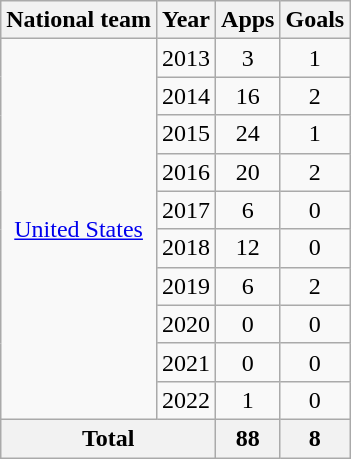<table class="wikitable" style="text-align:center">
<tr>
<th>National team</th>
<th>Year</th>
<th>Apps</th>
<th>Goals</th>
</tr>
<tr>
<td rowspan="10"><a href='#'>United States</a></td>
<td>2013</td>
<td>3</td>
<td>1</td>
</tr>
<tr>
<td>2014</td>
<td>16</td>
<td>2</td>
</tr>
<tr>
<td>2015</td>
<td>24</td>
<td>1</td>
</tr>
<tr>
<td>2016</td>
<td>20</td>
<td>2</td>
</tr>
<tr>
<td>2017</td>
<td>6</td>
<td>0</td>
</tr>
<tr>
<td>2018</td>
<td>12</td>
<td>0</td>
</tr>
<tr>
<td>2019</td>
<td>6</td>
<td>2</td>
</tr>
<tr>
<td>2020</td>
<td>0</td>
<td>0</td>
</tr>
<tr>
<td>2021</td>
<td>0</td>
<td>0</td>
</tr>
<tr>
<td>2022</td>
<td>1</td>
<td>0</td>
</tr>
<tr>
<th colspan="2">Total</th>
<th>88</th>
<th>8</th>
</tr>
</table>
